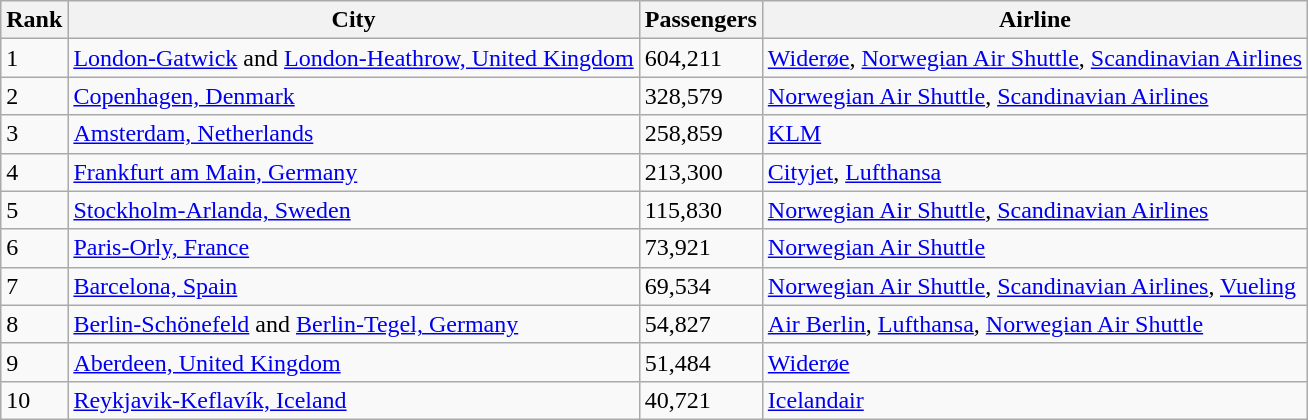<table class="wikitable sortable" width=align=>
<tr>
<th>Rank</th>
<th>City</th>
<th>Passengers</th>
<th>Airline</th>
</tr>
<tr>
<td>1</td>
<td><a href='#'>London-Gatwick</a> and <a href='#'>London-Heathrow, United Kingdom</a></td>
<td>604,211</td>
<td><a href='#'>Widerøe</a>, <a href='#'>Norwegian Air Shuttle</a>, <a href='#'>Scandinavian Airlines</a></td>
</tr>
<tr>
<td>2</td>
<td><a href='#'>Copenhagen, Denmark</a></td>
<td>328,579</td>
<td><a href='#'>Norwegian Air Shuttle</a>, <a href='#'>Scandinavian Airlines</a></td>
</tr>
<tr>
<td>3</td>
<td><a href='#'>Amsterdam, Netherlands</a></td>
<td>258,859</td>
<td><a href='#'>KLM</a></td>
</tr>
<tr>
<td>4</td>
<td><a href='#'>Frankfurt am Main, Germany</a></td>
<td>213,300</td>
<td><a href='#'>Cityjet</a>, <a href='#'>Lufthansa</a></td>
</tr>
<tr>
<td>5</td>
<td><a href='#'>Stockholm-Arlanda, Sweden</a></td>
<td>115,830</td>
<td><a href='#'>Norwegian Air Shuttle</a>, <a href='#'>Scandinavian Airlines</a></td>
</tr>
<tr>
<td>6</td>
<td><a href='#'>Paris-Orly, France</a></td>
<td>73,921</td>
<td><a href='#'>Norwegian Air Shuttle</a></td>
</tr>
<tr>
<td>7</td>
<td><a href='#'>Barcelona, Spain</a></td>
<td>69,534</td>
<td><a href='#'>Norwegian Air Shuttle</a>, <a href='#'>Scandinavian Airlines</a>, <a href='#'>Vueling</a></td>
</tr>
<tr>
<td>8</td>
<td><a href='#'>Berlin-Schönefeld</a> and <a href='#'>Berlin-Tegel, Germany</a></td>
<td>54,827</td>
<td><a href='#'>Air Berlin</a>, <a href='#'>Lufthansa</a>, <a href='#'>Norwegian Air Shuttle</a></td>
</tr>
<tr>
<td>9</td>
<td><a href='#'>Aberdeen, United Kingdom</a></td>
<td>51,484</td>
<td><a href='#'>Widerøe</a></td>
</tr>
<tr>
<td>10</td>
<td><a href='#'>Reykjavik-Keflavík, Iceland</a></td>
<td>40,721</td>
<td><a href='#'>Icelandair</a></td>
</tr>
</table>
